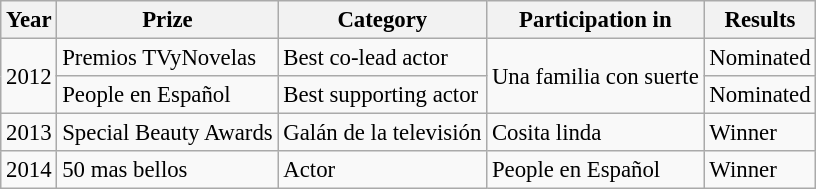<table class="wikitable" style="font-size: 95%;">
<tr>
<th>Year</th>
<th>Prize</th>
<th>Category</th>
<th>Participation in</th>
<th>Results</th>
</tr>
<tr>
<td rowspan="2">2012</td>
<td>Premios TVyNovelas</td>
<td>Best co-lead actor</td>
<td rowspan="2">Una familia con suerte</td>
<td>Nominated</td>
</tr>
<tr>
<td>People en Español</td>
<td>Best supporting actor</td>
<td>Nominated</td>
</tr>
<tr>
<td>2013</td>
<td>Special Beauty Awards</td>
<td>Galán de la televisión</td>
<td>Cosita linda</td>
<td>Winner</td>
</tr>
<tr>
<td>2014</td>
<td>50 mas bellos</td>
<td>Actor</td>
<td>People en Español</td>
<td>Winner</td>
</tr>
</table>
